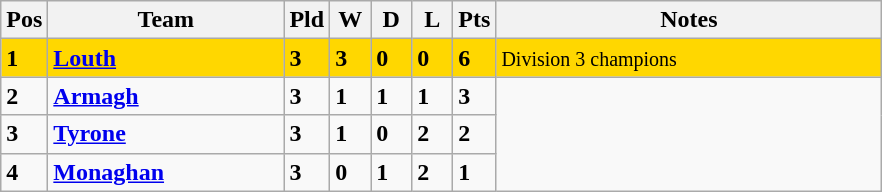<table class="wikitable" style="text-align: centre;">
<tr>
<th width=20>Pos</th>
<th width=150>Team</th>
<th width=20>Pld</th>
<th width=20>W</th>
<th width=20>D</th>
<th width=20>L</th>
<th width=20>Pts</th>
<th width=250>Notes</th>
</tr>
<tr style="background:gold;">
<td><strong>1</strong></td>
<td align=left><strong> <a href='#'>Louth</a> </strong></td>
<td><strong>3</strong></td>
<td><strong>3</strong></td>
<td><strong>0</strong></td>
<td><strong>0</strong></td>
<td><strong>6</strong></td>
<td><small> Division 3 champions</small></td>
</tr>
<tr>
<td><strong>2</strong></td>
<td align=left><strong> <a href='#'>Armagh</a> </strong></td>
<td><strong>3</strong></td>
<td><strong>1</strong></td>
<td><strong>1</strong></td>
<td><strong>1</strong></td>
<td><strong>3</strong></td>
</tr>
<tr>
<td><strong>3</strong></td>
<td align=left><strong> <a href='#'>Tyrone</a> </strong></td>
<td><strong>3</strong></td>
<td><strong>1</strong></td>
<td><strong>0</strong></td>
<td><strong>2</strong></td>
<td><strong>2</strong></td>
</tr>
<tr>
<td><strong>4</strong></td>
<td align=left><strong> <a href='#'>Monaghan</a> </strong></td>
<td><strong>3</strong></td>
<td><strong>0</strong></td>
<td><strong>1</strong></td>
<td><strong>2</strong></td>
<td><strong>1</strong></td>
</tr>
</table>
